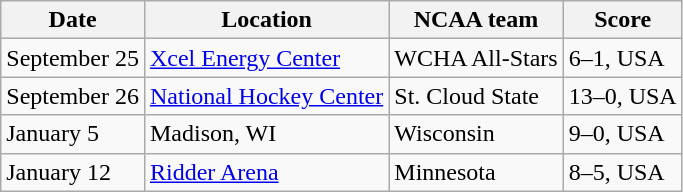<table class="wikitable">
<tr>
<th>Date</th>
<th>Location</th>
<th>NCAA team</th>
<th>Score</th>
</tr>
<tr>
<td>September 25</td>
<td><a href='#'>Xcel Energy Center</a></td>
<td>WCHA All-Stars</td>
<td>6–1, USA</td>
</tr>
<tr>
<td>September 26</td>
<td><a href='#'>National Hockey Center</a></td>
<td>St. Cloud State</td>
<td>13–0, USA</td>
</tr>
<tr>
<td>January 5</td>
<td>Madison, WI</td>
<td>Wisconsin</td>
<td>9–0, USA</td>
</tr>
<tr>
<td>January 12</td>
<td><a href='#'>Ridder Arena</a></td>
<td>Minnesota</td>
<td>8–5, USA</td>
</tr>
</table>
